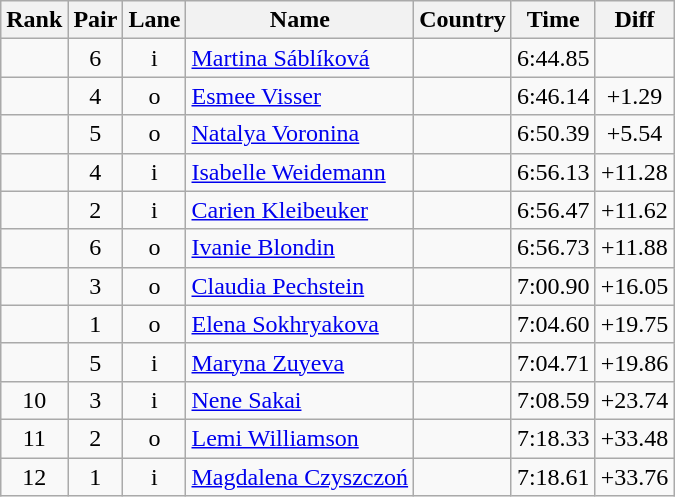<table class="wikitable sortable" style="text-align:center">
<tr>
<th>Rank</th>
<th>Pair</th>
<th>Lane</th>
<th>Name</th>
<th>Country</th>
<th>Time</th>
<th>Diff</th>
</tr>
<tr>
<td></td>
<td>6</td>
<td>i</td>
<td align=left><a href='#'>Martina Sáblíková</a></td>
<td align=left></td>
<td>6:44.85</td>
<td></td>
</tr>
<tr>
<td></td>
<td>4</td>
<td>o</td>
<td align=left><a href='#'>Esmee Visser</a></td>
<td align=left></td>
<td>6:46.14</td>
<td>+1.29</td>
</tr>
<tr>
<td></td>
<td>5</td>
<td>o</td>
<td align=left><a href='#'>Natalya Voronina</a></td>
<td align=left></td>
<td>6:50.39</td>
<td>+5.54</td>
</tr>
<tr>
<td></td>
<td>4</td>
<td>i</td>
<td align=left><a href='#'>Isabelle Weidemann</a></td>
<td align=left></td>
<td>6:56.13</td>
<td>+11.28</td>
</tr>
<tr>
<td></td>
<td>2</td>
<td>i</td>
<td align=left><a href='#'>Carien Kleibeuker</a></td>
<td align=left></td>
<td>6:56.47</td>
<td>+11.62</td>
</tr>
<tr>
<td></td>
<td>6</td>
<td>o</td>
<td align=left><a href='#'>Ivanie Blondin</a></td>
<td align=left></td>
<td>6:56.73</td>
<td>+11.88</td>
</tr>
<tr>
<td></td>
<td>3</td>
<td>o</td>
<td align=left><a href='#'>Claudia Pechstein</a></td>
<td align=left></td>
<td>7:00.90</td>
<td>+16.05</td>
</tr>
<tr>
<td></td>
<td>1</td>
<td>o</td>
<td align=left><a href='#'>Elena Sokhryakova</a></td>
<td align=left></td>
<td>7:04.60</td>
<td>+19.75</td>
</tr>
<tr>
<td></td>
<td>5</td>
<td>i</td>
<td align=left><a href='#'>Maryna Zuyeva</a></td>
<td align=left></td>
<td>7:04.71</td>
<td>+19.86</td>
</tr>
<tr>
<td>10</td>
<td>3</td>
<td>i</td>
<td align=left><a href='#'>Nene Sakai</a></td>
<td align=left></td>
<td>7:08.59</td>
<td>+23.74</td>
</tr>
<tr>
<td>11</td>
<td>2</td>
<td>o</td>
<td align=left><a href='#'>Lemi Williamson</a></td>
<td align=left></td>
<td>7:18.33</td>
<td>+33.48</td>
</tr>
<tr>
<td>12</td>
<td>1</td>
<td>i</td>
<td align=left><a href='#'>Magdalena Czyszczoń</a></td>
<td align=left></td>
<td>7:18.61</td>
<td>+33.76</td>
</tr>
</table>
